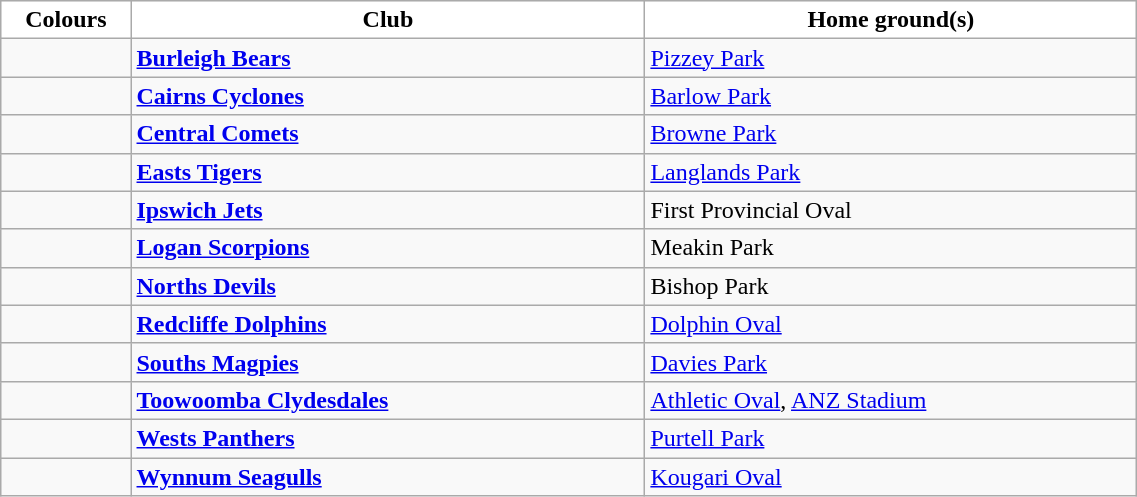<table class="wikitable" style="width:60%; text-align:left">
<tr>
<th style="background:white; width:1%">Colours</th>
<th style="background:white; width:10%">Club</th>
<th style="background:white; width:10%">Home ground(s)</th>
</tr>
<tr>
<td><div> </div></td>
<td><strong><a href='#'>Burleigh Bears</a></strong></td>
<td><a href='#'>Pizzey Park</a></td>
</tr>
<tr>
<td><div> </div></td>
<td><strong><a href='#'>Cairns Cyclones</a></strong></td>
<td><a href='#'>Barlow Park</a></td>
</tr>
<tr>
<td><div> </div></td>
<td><strong><a href='#'>Central Comets</a></strong></td>
<td><a href='#'>Browne Park</a></td>
</tr>
<tr>
<td><div> </div></td>
<td><strong><a href='#'>Easts Tigers</a></strong></td>
<td><a href='#'>Langlands Park</a></td>
</tr>
<tr>
<td><div> </div></td>
<td><strong><a href='#'>Ipswich Jets</a></strong></td>
<td>First Provincial Oval</td>
</tr>
<tr>
<td><div> </div></td>
<td><strong><a href='#'>Logan Scorpions</a></strong></td>
<td>Meakin Park</td>
</tr>
<tr>
<td><div> </div></td>
<td><strong><a href='#'>Norths Devils</a></strong></td>
<td>Bishop Park</td>
</tr>
<tr>
<td><div> </div></td>
<td><strong><a href='#'>Redcliffe Dolphins</a></strong></td>
<td><a href='#'>Dolphin Oval</a></td>
</tr>
<tr>
<td><div> </div></td>
<td><strong><a href='#'>Souths Magpies</a></strong></td>
<td><a href='#'>Davies Park</a></td>
</tr>
<tr>
<td><div> </div></td>
<td><strong><a href='#'>Toowoomba Clydesdales</a></strong></td>
<td><a href='#'>Athletic Oval</a>, <a href='#'>ANZ Stadium</a></td>
</tr>
<tr>
<td><div> </div></td>
<td><strong><a href='#'>Wests Panthers</a></strong></td>
<td><a href='#'>Purtell Park</a></td>
</tr>
<tr>
<td><div> </div></td>
<td><strong><a href='#'>Wynnum Seagulls</a></strong></td>
<td><a href='#'>Kougari Oval</a></td>
</tr>
</table>
